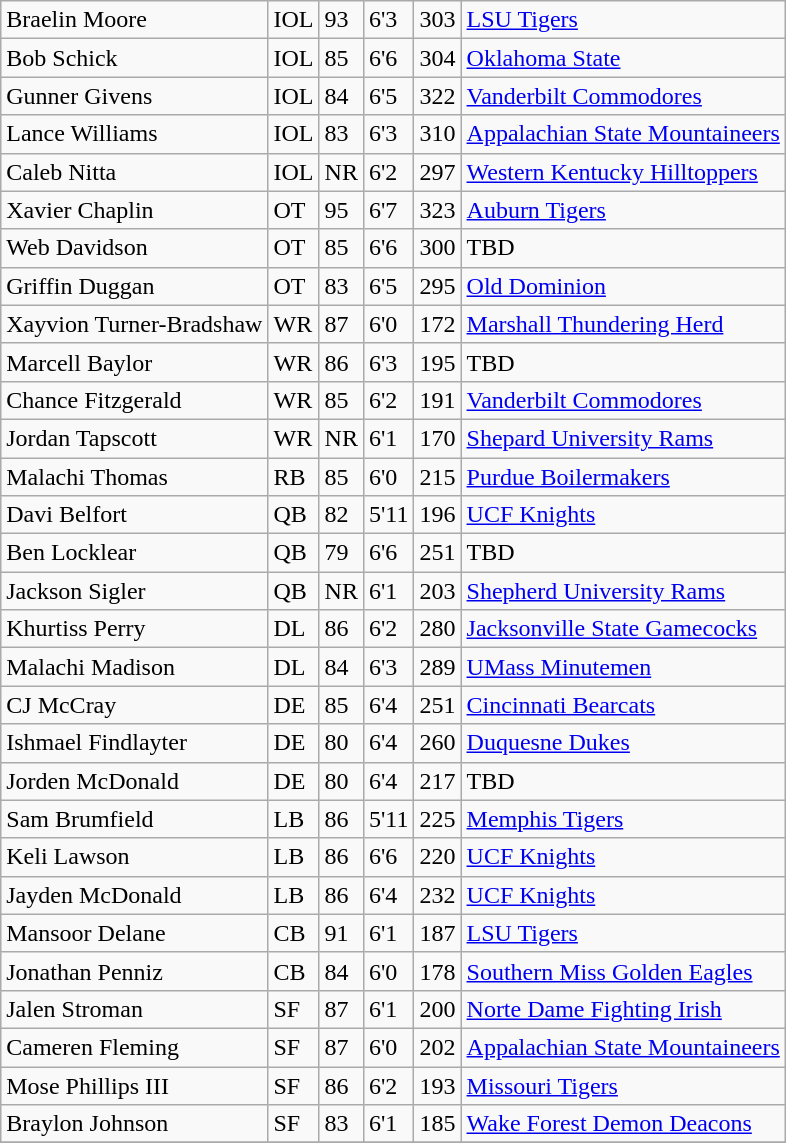<table class="wikitable" style="float:left">
<tr>
<td>Braelin Moore</td>
<td>IOL</td>
<td>93</td>
<td>6'3</td>
<td>303</td>
<td><a href='#'>LSU Tigers</a></td>
</tr>
<tr>
<td>Bob Schick</td>
<td>IOL</td>
<td>85</td>
<td>6'6</td>
<td>304</td>
<td><a href='#'>Oklahoma State</a></td>
</tr>
<tr>
<td>Gunner Givens</td>
<td>IOL</td>
<td>84</td>
<td>6'5</td>
<td>322</td>
<td><a href='#'>Vanderbilt Commodores</a></td>
</tr>
<tr>
<td>Lance Williams</td>
<td>IOL</td>
<td>83</td>
<td>6'3</td>
<td>310</td>
<td><a href='#'>Appalachian State Mountaineers</a></td>
</tr>
<tr>
<td>Caleb Nitta</td>
<td>IOL</td>
<td>NR</td>
<td>6'2</td>
<td>297</td>
<td><a href='#'>Western Kentucky Hilltoppers</a></td>
</tr>
<tr>
<td>Xavier Chaplin</td>
<td>OT</td>
<td>95</td>
<td>6'7</td>
<td>323</td>
<td><a href='#'>Auburn Tigers</a></td>
</tr>
<tr>
<td>Web Davidson</td>
<td>OT</td>
<td>85</td>
<td>6'6</td>
<td>300</td>
<td>TBD</td>
</tr>
<tr>
<td>Griffin Duggan</td>
<td>OT</td>
<td>83</td>
<td>6'5</td>
<td>295</td>
<td><a href='#'>Old Dominion</a></td>
</tr>
<tr>
<td>Xayvion Turner-Bradshaw</td>
<td>WR</td>
<td>87</td>
<td>6'0</td>
<td>172</td>
<td><a href='#'>Marshall Thundering Herd</a></td>
</tr>
<tr>
<td>Marcell Baylor</td>
<td>WR</td>
<td>86</td>
<td>6'3</td>
<td>195</td>
<td>TBD</td>
</tr>
<tr>
<td>Chance Fitzgerald</td>
<td>WR</td>
<td>85</td>
<td>6'2</td>
<td>191</td>
<td><a href='#'>Vanderbilt Commodores</a></td>
</tr>
<tr>
<td>Jordan Tapscott</td>
<td>WR</td>
<td>NR</td>
<td>6'1</td>
<td>170</td>
<td><a href='#'>Shepard University Rams</a></td>
</tr>
<tr>
<td>Malachi Thomas</td>
<td>RB</td>
<td>85</td>
<td>6'0</td>
<td>215</td>
<td><a href='#'>Purdue Boilermakers</a></td>
</tr>
<tr>
<td>Davi Belfort</td>
<td>QB</td>
<td>82</td>
<td>5'11</td>
<td>196</td>
<td><a href='#'>UCF Knights</a></td>
</tr>
<tr>
<td>Ben Locklear</td>
<td>QB</td>
<td>79</td>
<td>6'6</td>
<td>251</td>
<td>TBD</td>
</tr>
<tr>
<td>Jackson Sigler</td>
<td>QB</td>
<td>NR</td>
<td>6'1</td>
<td>203</td>
<td><a href='#'> Shepherd University Rams</a></td>
</tr>
<tr>
<td>Khurtiss Perry</td>
<td>DL</td>
<td>86</td>
<td>6'2</td>
<td>280</td>
<td><a href='#'>Jacksonville State Gamecocks</a></td>
</tr>
<tr>
<td>Malachi Madison</td>
<td>DL</td>
<td>84</td>
<td>6'3</td>
<td>289</td>
<td><a href='#'>UMass Minutemen</a></td>
</tr>
<tr>
<td>CJ McCray</td>
<td>DE</td>
<td>85</td>
<td>6'4</td>
<td>251</td>
<td><a href='#'>Cincinnati Bearcats</a></td>
</tr>
<tr>
<td>Ishmael Findlayter</td>
<td>DE</td>
<td>80</td>
<td>6'4</td>
<td>260</td>
<td><a href='#'>Duquesne Dukes</a></td>
</tr>
<tr>
<td>Jorden McDonald</td>
<td>DE</td>
<td>80</td>
<td>6'4</td>
<td>217</td>
<td>TBD</td>
</tr>
<tr>
<td>Sam Brumfield</td>
<td>LB</td>
<td>86</td>
<td>5'11</td>
<td>225</td>
<td><a href='#'>Memphis Tigers</a></td>
</tr>
<tr>
<td>Keli Lawson</td>
<td>LB</td>
<td>86</td>
<td>6'6</td>
<td>220</td>
<td><a href='#'>UCF Knights</a></td>
</tr>
<tr>
<td>Jayden McDonald</td>
<td>LB</td>
<td>86</td>
<td>6'4</td>
<td>232</td>
<td><a href='#'>UCF Knights</a></td>
</tr>
<tr>
<td>Mansoor Delane</td>
<td>CB</td>
<td>91</td>
<td>6'1</td>
<td>187</td>
<td><a href='#'>LSU Tigers</a></td>
</tr>
<tr>
<td>Jonathan Penniz</td>
<td>CB</td>
<td>84</td>
<td>6'0</td>
<td>178</td>
<td><a href='#'>Southern Miss Golden Eagles</a></td>
</tr>
<tr>
<td>Jalen Stroman</td>
<td>SF</td>
<td>87</td>
<td>6'1</td>
<td>200</td>
<td><a href='#'>Norte Dame Fighting Irish</a></td>
</tr>
<tr>
<td>Cameren Fleming</td>
<td>SF</td>
<td>87</td>
<td>6'0</td>
<td>202</td>
<td><a href='#'>Appalachian State Mountaineers</a></td>
</tr>
<tr>
<td>Mose Phillips III</td>
<td>SF</td>
<td>86</td>
<td>6'2</td>
<td>193</td>
<td><a href='#'>Missouri Tigers</a></td>
</tr>
<tr>
<td>Braylon Johnson</td>
<td>SF</td>
<td>83</td>
<td>6'1</td>
<td>185</td>
<td><a href='#'>Wake Forest Demon Deacons</a></td>
</tr>
<tr>
</tr>
</table>
